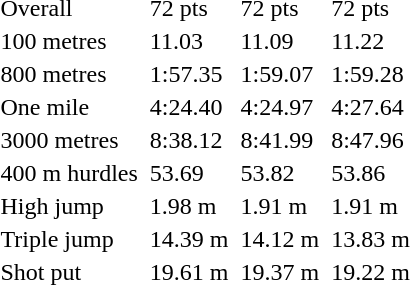<table>
<tr>
<td>Overall</td>
<td></td>
<td>72 pts</td>
<td></td>
<td>72 pts</td>
<td></td>
<td>72 pts</td>
</tr>
<tr>
<td>100 metres</td>
<td></td>
<td>11.03</td>
<td></td>
<td>11.09</td>
<td></td>
<td>11.22</td>
</tr>
<tr>
<td>800 metres</td>
<td></td>
<td>1:57.35</td>
<td></td>
<td>1:59.07</td>
<td></td>
<td>1:59.28</td>
</tr>
<tr>
<td>One mile</td>
<td></td>
<td>4:24.40</td>
<td></td>
<td>4:24.97</td>
<td></td>
<td>4:27.64</td>
</tr>
<tr>
<td>3000 metres</td>
<td></td>
<td>8:38.12</td>
<td></td>
<td>8:41.99</td>
<td></td>
<td>8:47.96</td>
</tr>
<tr>
<td>400 m hurdles</td>
<td></td>
<td>53.69</td>
<td></td>
<td>53.82</td>
<td></td>
<td>53.86</td>
</tr>
<tr>
<td>High jump</td>
<td></td>
<td>1.98 m</td>
<td></td>
<td>1.91 m</td>
<td></td>
<td>1.91 m</td>
</tr>
<tr>
<td>Triple jump</td>
<td></td>
<td>14.39 m</td>
<td></td>
<td>14.12 m</td>
<td></td>
<td>13.83 m</td>
</tr>
<tr>
<td>Shot put</td>
<td></td>
<td>19.61 m</td>
<td></td>
<td>19.37 m</td>
<td></td>
<td>19.22 m</td>
</tr>
<tr>
</tr>
</table>
